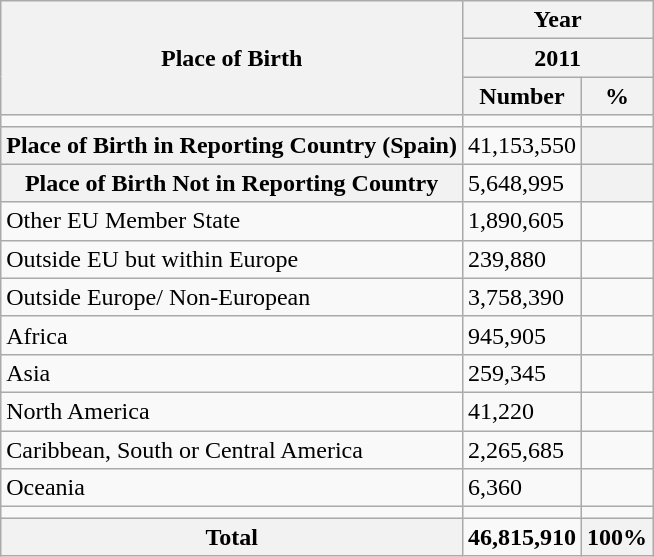<table class="wikitable sortable mw-collapsible">
<tr>
<th rowspan="3">Place of Birth</th>
<th colspan="2">Year</th>
</tr>
<tr>
<th colspan="2">2011</th>
</tr>
<tr>
<th>Number</th>
<th>%</th>
</tr>
<tr>
<td></td>
<td></td>
<td></td>
</tr>
<tr>
<th>Place of Birth in Reporting Country (Spain)</th>
<td>41,153,550</td>
<th></th>
</tr>
<tr>
<th>Place of Birth Not in Reporting Country</th>
<td>5,648,995</td>
<th></th>
</tr>
<tr>
<td>Other EU Member State</td>
<td>1,890,605</td>
<td></td>
</tr>
<tr>
<td>Outside EU but within Europe</td>
<td>239,880</td>
<td></td>
</tr>
<tr>
<td>Outside Europe/ Non-European</td>
<td>3,758,390</td>
<td></td>
</tr>
<tr>
<td>Africa</td>
<td>945,905</td>
<td></td>
</tr>
<tr>
<td>Asia</td>
<td>259,345</td>
<td></td>
</tr>
<tr>
<td>North America</td>
<td>41,220</td>
<td></td>
</tr>
<tr>
<td>Caribbean, South or Central America</td>
<td>2,265,685</td>
<td></td>
</tr>
<tr>
<td>Oceania</td>
<td>6,360</td>
<td></td>
</tr>
<tr>
<td></td>
<td></td>
<td></td>
</tr>
<tr>
<th>Total</th>
<td><strong>46,815,910</strong></td>
<th>100%</th>
</tr>
</table>
